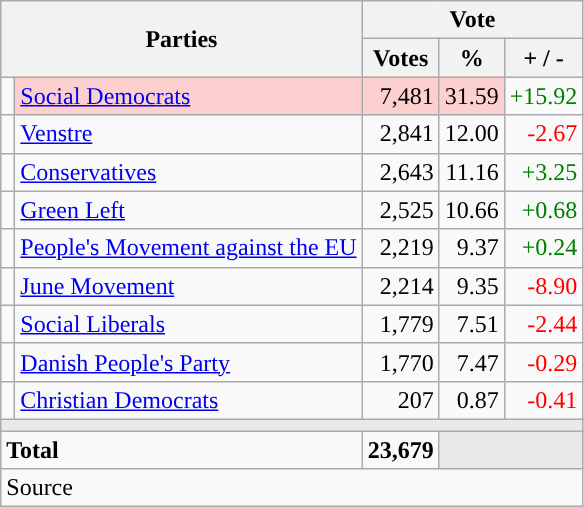<table class="wikitable" style="text-align:right;">
<tr>
<th style="text-align:centre;" rowspan="2" colspan="2" width="225">Parties</th>
<th colspan="3">Vote</th>
</tr>
<tr>
<th width="15">Votes</th>
<th width="15">%</th>
<th width="15">+ / -</th>
</tr>
<tr>
<td width="2" style="color:inherit;background:"></td>
<td bgcolor=#fbd0ce   align="left"><a href='#'>Social Democrats</a></td>
<td bgcolor=#fbd0ce>7,481</td>
<td bgcolor=#fbd0ce>31.59</td>
<td style=color:green;>+15.92</td>
</tr>
<tr>
<td width="2" style="color:inherit;background:"></td>
<td align="left"><a href='#'>Venstre</a></td>
<td>2,841</td>
<td>12.00</td>
<td style=color:red;>-2.67</td>
</tr>
<tr>
<td width="2" style="color:inherit;background:"></td>
<td align="left"><a href='#'>Conservatives</a></td>
<td>2,643</td>
<td>11.16</td>
<td style=color:green;>+3.25</td>
</tr>
<tr>
<td width="2" style="color:inherit;background:"></td>
<td align="left"><a href='#'>Green Left</a></td>
<td>2,525</td>
<td>10.66</td>
<td style=color:green;>+0.68</td>
</tr>
<tr>
<td width="2" style="color:inherit;background:"></td>
<td align="left"><a href='#'>People's Movement against the EU</a></td>
<td>2,219</td>
<td>9.37</td>
<td style=color:green;>+0.24</td>
</tr>
<tr>
<td width="2" style="color:inherit;background:"></td>
<td align="left"><a href='#'>June Movement</a></td>
<td>2,214</td>
<td>9.35</td>
<td style=color:red;>-8.90</td>
</tr>
<tr>
<td width="2" style="color:inherit;background:"></td>
<td align="left"><a href='#'>Social Liberals</a></td>
<td>1,779</td>
<td>7.51</td>
<td style=color:red;>-2.44</td>
</tr>
<tr>
<td width="2" style="color:inherit;background:"></td>
<td align="left"><a href='#'>Danish People's Party</a></td>
<td>1,770</td>
<td>7.47</td>
<td style=color:red;>-0.29</td>
</tr>
<tr>
<td width="2" style="color:inherit;background:"></td>
<td align="left"><a href='#'>Christian Democrats</a></td>
<td>207</td>
<td>0.87</td>
<td style=color:red;>-0.41</td>
</tr>
<tr>
<td colspan="7" bgcolor="#E9E9E9"></td>
</tr>
<tr>
<td align="left" colspan="2"><strong>Total</strong></td>
<td><strong>23,679</strong></td>
<td bgcolor="#E9E9E9" colspan="2"></td>
</tr>
<tr>
<td align="left" colspan="6">Source</td>
</tr>
</table>
